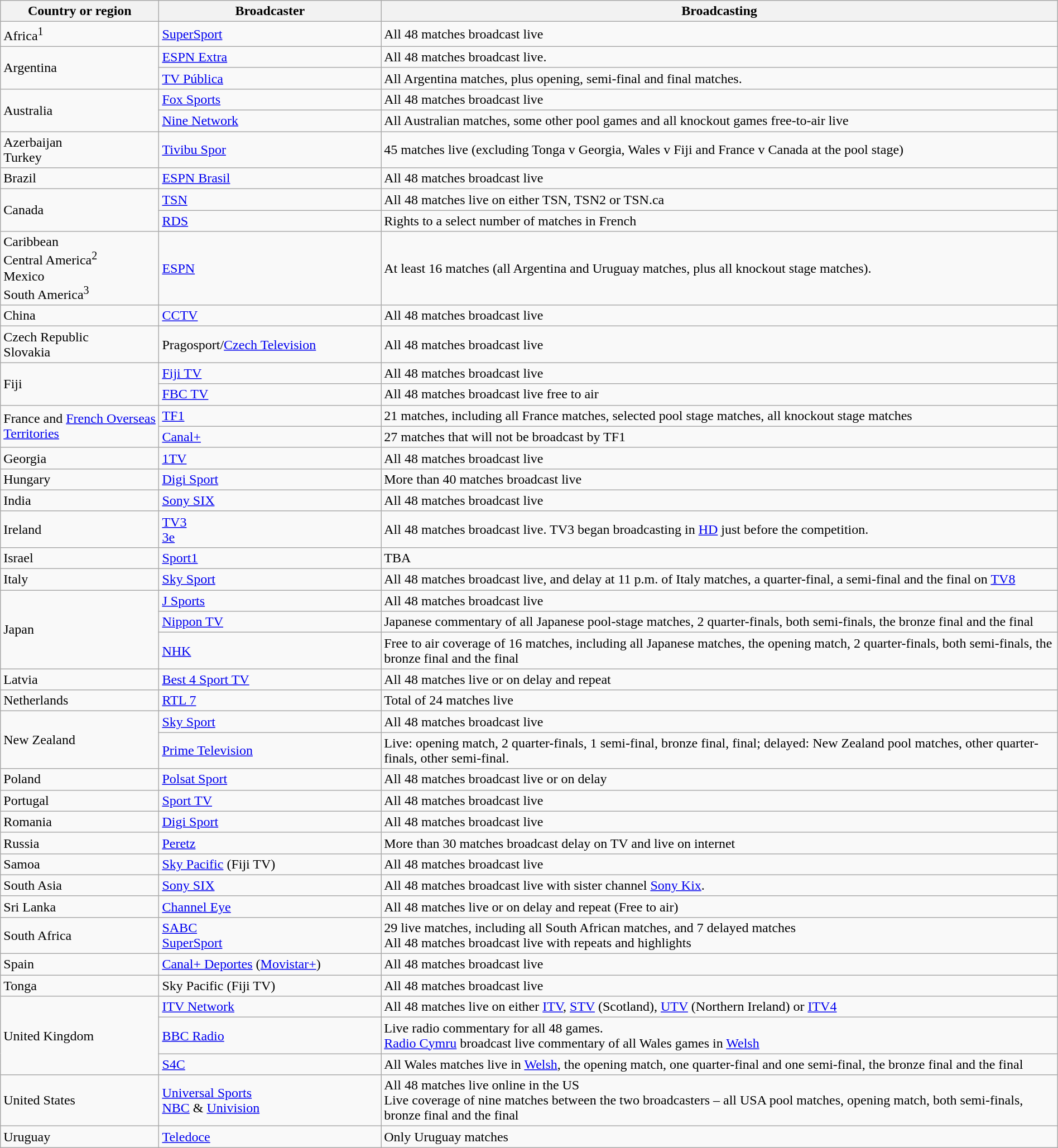<table class="wikitable" style="width:100%">
<tr>
<th width=15%>Country or region</th>
<th width=21%>Broadcaster</th>
<th width=64%>Broadcasting</th>
</tr>
<tr>
<td>Africa<sup>1</sup></td>
<td><a href='#'>SuperSport</a></td>
<td>All 48 matches broadcast live</td>
</tr>
<tr>
<td rowspan=2>Argentina</td>
<td><a href='#'>ESPN Extra</a></td>
<td>All 48 matches broadcast live.</td>
</tr>
<tr>
<td><a href='#'>TV Pública</a></td>
<td>All Argentina matches, plus opening, semi-final and final matches.</td>
</tr>
<tr>
<td rowspan=2>Australia</td>
<td><a href='#'>Fox Sports</a></td>
<td>All 48 matches broadcast live</td>
</tr>
<tr>
<td><a href='#'>Nine Network</a></td>
<td>All Australian matches, some other pool games and all knockout games free-to-air live</td>
</tr>
<tr>
<td>Azerbaijan<br>Turkey</td>
<td><a href='#'>Tivibu Spor</a></td>
<td>45 matches live (excluding Tonga v Georgia, Wales v Fiji and France v Canada at the pool stage)</td>
</tr>
<tr>
<td>Brazil</td>
<td><a href='#'>ESPN Brasil</a></td>
<td>All 48 matches broadcast live</td>
</tr>
<tr>
<td rowspan=2>Canada</td>
<td><a href='#'>TSN</a></td>
<td>All 48 matches live on either TSN, TSN2 or TSN.ca</td>
</tr>
<tr>
<td><a href='#'>RDS</a></td>
<td>Rights to a select number of matches in French</td>
</tr>
<tr>
<td>Caribbean<br>Central America<sup>2</sup><br>Mexico<br>South America<sup>3</sup></td>
<td><a href='#'>ESPN</a></td>
<td>At least 16 matches (all Argentina and Uruguay matches, plus all knockout stage matches).</td>
</tr>
<tr>
<td>China</td>
<td><a href='#'>CCTV</a></td>
<td>All 48 matches broadcast live</td>
</tr>
<tr>
<td>Czech Republic<br>Slovakia</td>
<td>Pragosport/<a href='#'>Czech Television</a></td>
<td>All 48 matches broadcast live</td>
</tr>
<tr>
<td rowspan=2>Fiji</td>
<td><a href='#'>Fiji TV</a></td>
<td>All 48 matches broadcast live</td>
</tr>
<tr>
<td><a href='#'>FBC TV</a></td>
<td>All 48 matches broadcast live free to air</td>
</tr>
<tr>
<td rowspan=2>France and <a href='#'>French Overseas Territories</a></td>
<td><a href='#'>TF1</a></td>
<td>21 matches, including all France matches, selected pool stage matches, all knockout stage matches</td>
</tr>
<tr>
<td><a href='#'>Canal+</a></td>
<td>27 matches that will not be broadcast by TF1</td>
</tr>
<tr>
<td>Georgia</td>
<td><a href='#'>1TV</a></td>
<td>All 48 matches broadcast live</td>
</tr>
<tr>
<td>Hungary</td>
<td><a href='#'>Digi Sport</a></td>
<td>More than 40 matches broadcast live</td>
</tr>
<tr>
<td>India</td>
<td><a href='#'>Sony SIX</a></td>
<td>All 48 matches broadcast live</td>
</tr>
<tr>
<td>Ireland</td>
<td><a href='#'>TV3</a><br><a href='#'>3e</a></td>
<td>All 48 matches broadcast live. TV3 began broadcasting in <a href='#'>HD</a> just before the competition.</td>
</tr>
<tr>
<td>Israel</td>
<td><a href='#'>Sport1</a></td>
<td>TBA</td>
</tr>
<tr>
<td>Italy</td>
<td><a href='#'>Sky Sport</a></td>
<td>All 48 matches broadcast live, and delay at 11 p.m. of Italy matches, a quarter-final, a semi-final and the final on <a href='#'>TV8</a></td>
</tr>
<tr>
<td rowspan=3>Japan</td>
<td><a href='#'>J Sports</a></td>
<td>All 48 matches broadcast live</td>
</tr>
<tr>
<td><a href='#'>Nippon TV</a></td>
<td>Japanese commentary of all Japanese pool-stage matches, 2 quarter-finals, both semi-finals, the bronze final and the final</td>
</tr>
<tr>
<td><a href='#'>NHK</a></td>
<td>Free to air coverage of 16 matches, including all Japanese matches, the opening match, 2 quarter-finals, both semi-finals, the bronze final and the final</td>
</tr>
<tr>
<td>Latvia</td>
<td><a href='#'>Best 4 Sport TV</a></td>
<td>All 48 matches live or on delay and repeat</td>
</tr>
<tr>
<td>Netherlands</td>
<td><a href='#'>RTL 7</a></td>
<td>Total of 24 matches live</td>
</tr>
<tr>
<td rowspan=2>New Zealand</td>
<td><a href='#'>Sky Sport</a></td>
<td>All 48 matches broadcast live</td>
</tr>
<tr>
<td><a href='#'>Prime Television</a></td>
<td>Live: opening match, 2 quarter-finals, 1 semi-final, bronze final, final; delayed: New Zealand pool matches, other quarter-finals, other semi-final.</td>
</tr>
<tr>
<td>Poland</td>
<td><a href='#'>Polsat Sport</a></td>
<td>All 48 matches broadcast live or on delay</td>
</tr>
<tr>
<td>Portugal</td>
<td><a href='#'>Sport TV</a></td>
<td>All 48 matches broadcast live</td>
</tr>
<tr>
<td>Romania</td>
<td><a href='#'>Digi Sport</a></td>
<td>All 48 matches broadcast live</td>
</tr>
<tr>
<td>Russia</td>
<td><a href='#'>Peretz</a></td>
<td>More than 30 matches broadcast delay on TV and live on internet</td>
</tr>
<tr>
<td>Samoa</td>
<td><a href='#'>Sky Pacific</a> (Fiji TV)</td>
<td>All 48 matches broadcast live</td>
</tr>
<tr>
<td>South Asia</td>
<td><a href='#'>Sony SIX</a></td>
<td>All 48 matches broadcast live with sister channel <a href='#'>Sony Kix</a>.</td>
</tr>
<tr>
<td>Sri Lanka</td>
<td><a href='#'>Channel Eye</a></td>
<td>All 48 matches live or on delay and repeat (Free to air)</td>
</tr>
<tr>
<td>South Africa</td>
<td><a href='#'>SABC</a><br><a href='#'>SuperSport</a></td>
<td>29 live matches, including all South African matches, and 7 delayed matches<br>All 48 matches broadcast live with repeats and highlights</td>
</tr>
<tr>
<td>Spain</td>
<td><a href='#'>Canal+ Deportes</a> (<a href='#'>Movistar+</a>)</td>
<td>All 48 matches broadcast live</td>
</tr>
<tr>
<td>Tonga</td>
<td>Sky Pacific (Fiji TV)</td>
<td>All 48 matches broadcast live</td>
</tr>
<tr>
<td rowspan=3>United Kingdom</td>
<td><a href='#'>ITV Network</a></td>
<td>All 48 matches live on either <a href='#'>ITV</a>, <a href='#'>STV</a> (Scotland), <a href='#'>UTV</a> (Northern Ireland) or <a href='#'>ITV4</a></td>
</tr>
<tr>
<td><a href='#'>BBC Radio</a></td>
<td>Live radio commentary for all 48 games.<br><a href='#'>Radio Cymru</a> broadcast live commentary of all Wales games in <a href='#'>Welsh</a></td>
</tr>
<tr>
<td><a href='#'>S4C</a></td>
<td>All Wales matches live in <a href='#'>Welsh</a>, the opening match, one quarter-final and one semi-final, the bronze final and the final</td>
</tr>
<tr>
<td>United States</td>
<td><a href='#'>Universal Sports</a><br><a href='#'>NBC</a> & <a href='#'>Univision</a></td>
<td>All 48 matches live online in the US<br>Live coverage of nine matches between the two broadcasters – all USA pool matches, opening match, both semi-finals, bronze final and the final</td>
</tr>
<tr>
<td>Uruguay</td>
<td><a href='#'>Teledoce</a></td>
<td>Only Uruguay matches</td>
</tr>
</table>
